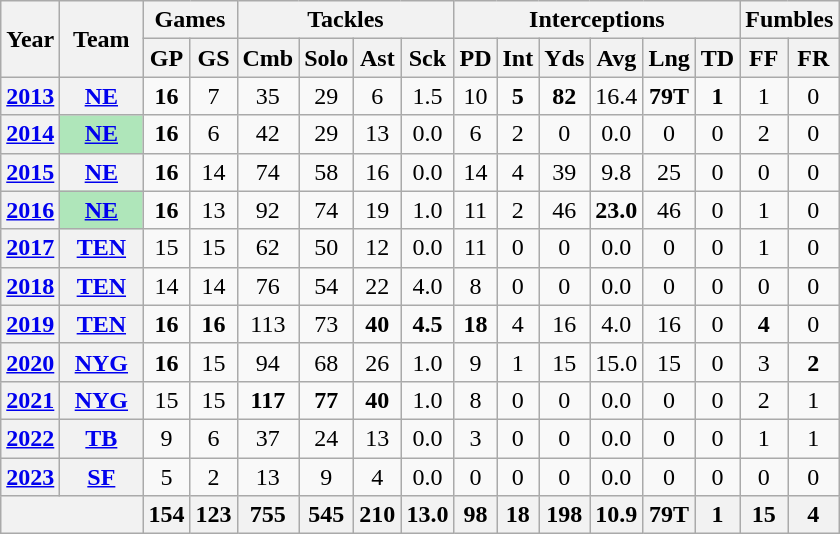<table class="wikitable" style="text-align:center;">
<tr>
<th rowspan="2">Year</th>
<th rowspan="2">Team</th>
<th colspan="2">Games</th>
<th colspan="4">Tackles</th>
<th colspan="6">Interceptions</th>
<th colspan="2">Fumbles</th>
</tr>
<tr>
<th>GP</th>
<th>GS</th>
<th>Cmb</th>
<th>Solo</th>
<th>Ast</th>
<th>Sck</th>
<th>PD</th>
<th>Int</th>
<th>Yds</th>
<th>Avg</th>
<th>Lng</th>
<th>TD</th>
<th>FF</th>
<th>FR</th>
</tr>
<tr>
<th><a href='#'>2013</a></th>
<th><a href='#'>NE</a></th>
<td><strong>16</strong></td>
<td>7</td>
<td>35</td>
<td>29</td>
<td>6</td>
<td>1.5</td>
<td>10</td>
<td><strong>5</strong></td>
<td><strong>82</strong></td>
<td>16.4</td>
<td><strong>79T</strong></td>
<td><strong>1</strong></td>
<td>1</td>
<td>0</td>
</tr>
<tr>
<th><a href='#'>2014</a></th>
<th style="background:#afe6ba; width:3em;"><a href='#'>NE</a></th>
<td><strong>16</strong></td>
<td>6</td>
<td>42</td>
<td>29</td>
<td>13</td>
<td>0.0</td>
<td>6</td>
<td>2</td>
<td>0</td>
<td>0.0</td>
<td>0</td>
<td>0</td>
<td>2</td>
<td>0</td>
</tr>
<tr>
<th><a href='#'>2015</a></th>
<th><a href='#'>NE</a></th>
<td><strong>16</strong></td>
<td>14</td>
<td>74</td>
<td>58</td>
<td>16</td>
<td>0.0</td>
<td>14</td>
<td>4</td>
<td>39</td>
<td>9.8</td>
<td>25</td>
<td>0</td>
<td>0</td>
<td>0</td>
</tr>
<tr>
<th><a href='#'>2016</a></th>
<th style="background:#afe6ba; width:3em;"><a href='#'>NE</a></th>
<td><strong>16</strong></td>
<td>13</td>
<td>92</td>
<td>74</td>
<td>19</td>
<td>1.0</td>
<td>11</td>
<td>2</td>
<td>46</td>
<td><strong>23.0</strong></td>
<td>46</td>
<td>0</td>
<td>1</td>
<td>0</td>
</tr>
<tr>
<th><a href='#'>2017</a></th>
<th><a href='#'>TEN</a></th>
<td>15</td>
<td>15</td>
<td>62</td>
<td>50</td>
<td>12</td>
<td>0.0</td>
<td>11</td>
<td>0</td>
<td>0</td>
<td>0.0</td>
<td>0</td>
<td>0</td>
<td>1</td>
<td>0</td>
</tr>
<tr>
<th><a href='#'>2018</a></th>
<th><a href='#'>TEN</a></th>
<td>14</td>
<td>14</td>
<td>76</td>
<td>54</td>
<td>22</td>
<td>4.0</td>
<td>8</td>
<td>0</td>
<td>0</td>
<td>0.0</td>
<td>0</td>
<td>0</td>
<td>0</td>
<td>0</td>
</tr>
<tr>
<th><a href='#'>2019</a></th>
<th><a href='#'>TEN</a></th>
<td><strong>16</strong></td>
<td><strong>16</strong></td>
<td>113</td>
<td>73</td>
<td><strong>40</strong></td>
<td><strong>4.5</strong></td>
<td><strong>18</strong></td>
<td>4</td>
<td>16</td>
<td>4.0</td>
<td>16</td>
<td>0</td>
<td><strong>4</strong></td>
<td>0</td>
</tr>
<tr>
<th><a href='#'>2020</a></th>
<th><a href='#'>NYG</a></th>
<td><strong>16</strong></td>
<td>15</td>
<td>94</td>
<td>68</td>
<td>26</td>
<td>1.0</td>
<td>9</td>
<td>1</td>
<td>15</td>
<td>15.0</td>
<td>15</td>
<td>0</td>
<td>3</td>
<td><strong>2</strong></td>
</tr>
<tr>
<th><a href='#'>2021</a></th>
<th><a href='#'>NYG</a></th>
<td>15</td>
<td>15</td>
<td><strong>117</strong></td>
<td><strong>77</strong></td>
<td><strong>40</strong></td>
<td>1.0</td>
<td>8</td>
<td>0</td>
<td>0</td>
<td>0.0</td>
<td>0</td>
<td>0</td>
<td>2</td>
<td>1</td>
</tr>
<tr>
<th><a href='#'>2022</a></th>
<th><a href='#'>TB</a></th>
<td>9</td>
<td>6</td>
<td>37</td>
<td>24</td>
<td>13</td>
<td>0.0</td>
<td>3</td>
<td>0</td>
<td>0</td>
<td>0.0</td>
<td>0</td>
<td>0</td>
<td>1</td>
<td>1</td>
</tr>
<tr>
<th><a href='#'>2023</a></th>
<th><a href='#'>SF</a></th>
<td>5</td>
<td>2</td>
<td>13</td>
<td>9</td>
<td>4</td>
<td>0.0</td>
<td>0</td>
<td>0</td>
<td>0</td>
<td>0.0</td>
<td>0</td>
<td>0</td>
<td>0</td>
<td>0</td>
</tr>
<tr>
<th colspan="2"></th>
<th>154</th>
<th>123</th>
<th>755</th>
<th>545</th>
<th>210</th>
<th>13.0</th>
<th>98</th>
<th>18</th>
<th>198</th>
<th>10.9</th>
<th>79T</th>
<th>1</th>
<th>15</th>
<th>4</th>
</tr>
</table>
